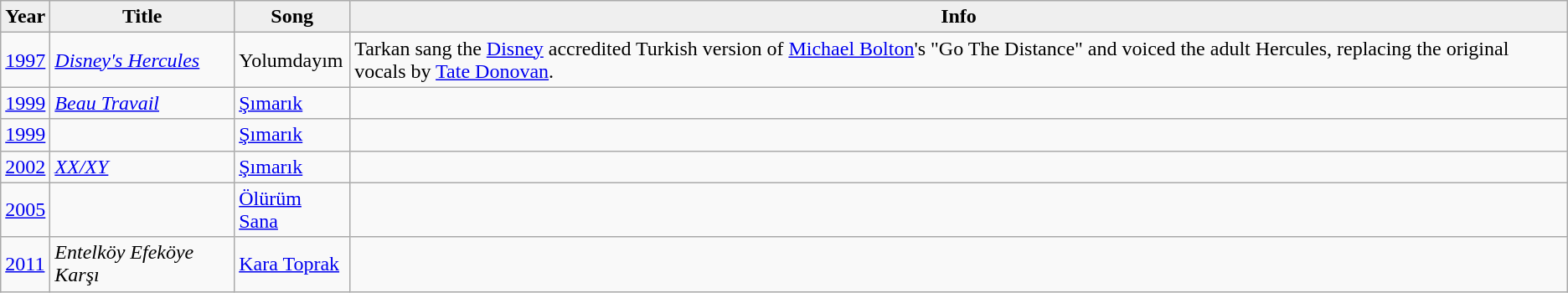<table class="wikitable">
<tr>
<th style="background:#efefef;">Year</th>
<th style="background:#efefef;">Title</th>
<th style="background:#efefef;">Song</th>
<th style="background:#efefef;">Info</th>
</tr>
<tr>
<td><a href='#'>1997</a></td>
<td><em><a href='#'>Disney's Hercules</a></em></td>
<td>Yolumdayım</td>
<td>Tarkan sang the <a href='#'>Disney</a> accredited Turkish version of <a href='#'>Michael Bolton</a>'s "Go The Distance" and voiced the adult Hercules, replacing the original vocals by <a href='#'>Tate Donovan</a>.</td>
</tr>
<tr>
<td><a href='#'>1999</a></td>
<td><em><a href='#'>Beau Travail</a></em></td>
<td><a href='#'>Şımarık</a></td>
<td></td>
</tr>
<tr>
<td><a href='#'>1999</a></td>
<td><em></em></td>
<td><a href='#'>Şımarık</a></td>
<td></td>
</tr>
<tr>
<td><a href='#'>2002</a></td>
<td><em><a href='#'>XX/XY</a></em></td>
<td><a href='#'>Şımarık</a></td>
<td></td>
</tr>
<tr>
<td><a href='#'>2005</a></td>
<td><em></em></td>
<td><a href='#'>Ölürüm Sana</a></td>
<td></td>
</tr>
<tr>
<td><a href='#'>2011</a></td>
<td><em>Entelköy Efeköye Karşı</em></td>
<td><a href='#'>Kara Toprak</a></td>
<td></td>
</tr>
</table>
